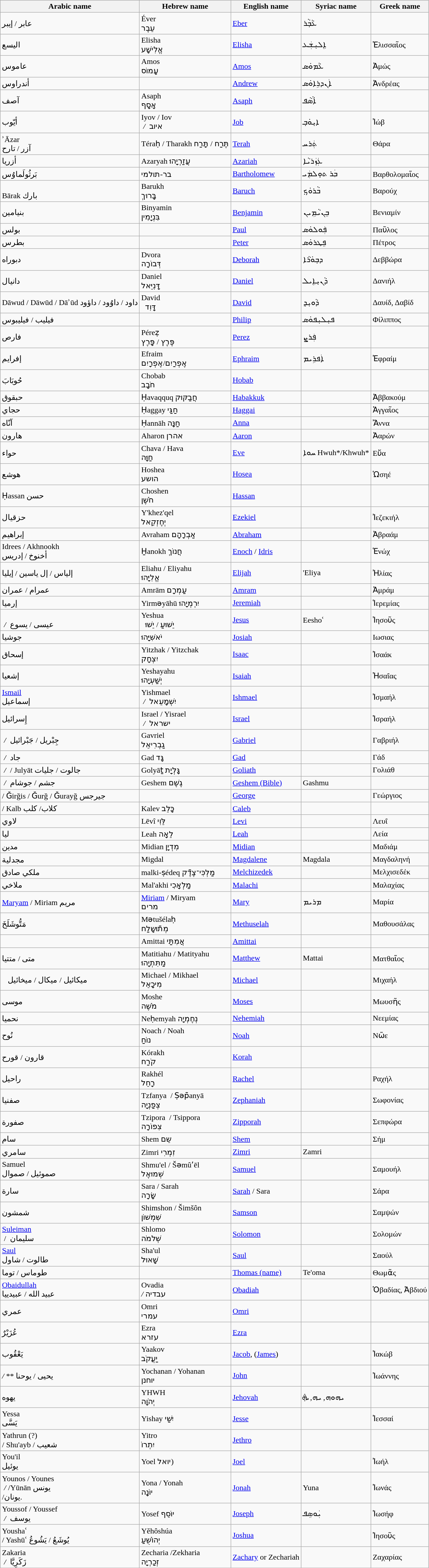<table class="wikitable sortable">
<tr>
<th>Arabic name</th>
<th>Hebrew name</th>
<th>English name</th>
<th>Syriac name</th>
<th>Greek name</th>
</tr>
<tr>
<td><em> </em> عابر / إيبر</td>
<td>Éver<br><em></em> עֵבֶר</td>
<td><a href='#'>Eber</a></td>
<td>ܥܵܒ݂ܵܪ </td>
<td></td>
</tr>
<tr>
<td><em></em> اليسع<br></td>
<td>Elisha<br><em></em> אֱלִישָׁע</td>
<td><a href='#'>Elisha</a></td>
<td>ܐܹܠܝܼܫܲܥ </td>
<td>Ἐλισσαῖος</td>
</tr>
<tr>
<td><em></em> عاموس</td>
<td>Amos<br> עָמוֹס</td>
<td><a href='#'>Amos</a></td>
<td>ܥܵܡܘܿܣ </td>
<td>Ἀμώς</td>
</tr>
<tr>
<td><em></em> أندراوس</td>
<td></td>
<td><a href='#'>Andrew</a></td>
<td>ܐܲܢܕܪܹܐܘܿܣ </td>
<td>Ἀνδρέας</td>
</tr>
<tr>
<td><em> </em> آصف</td>
<td>Asaph<br> אָסָף</td>
<td><a href='#'>Asaph</a></td>
<td>ܐܵܣܵܦ </td>
<td></td>
</tr>
<tr>
<td><em></em> أيّوب</td>
<td>Iyov / Iov <br><em> / </em> איוב</td>
<td><a href='#'>Job</a></td>
<td>ܐܝܼܘܿܒ݂ </td>
<td>Ἰώβ</td>
</tr>
<tr>
<td>ʾĀzar<br><em></em> آزر / تارح</td>
<td>Téraḥ / Tharakh  תֶּרַח / תָּרַח</td>
<td><a href='#'>Terah</a></td>
<td>ܬܲܪܚ </td>
<td>Θάρα</td>
</tr>
<tr>
<td><em></em> أزريا</td>
<td>Azaryah  עֲזַרְיָהוּ</td>
<td><a href='#'>Azariah</a></td>
<td>ܥܲܙܲܪܝܵܐ </td>
<td></td>
</tr>
<tr>
<td><em></em> بَرثُولَماوُس<br></td>
<td> בר-תולמי</td>
<td><a href='#'>Bartholomew</a></td>
<td>ܒܲܪ ܬܘܼܠܡܲܝ </td>
<td>Βαρθολομαῖος</td>
</tr>
<tr>
<td><em></em><br>Bārak بارك</td>
<td>Barukh<br> בָּרוּךְ</td>
<td><a href='#'>Baruch</a></td>
<td>ܒܵܪܘܿܟ݂ </td>
<td>Βαρούχ</td>
</tr>
<tr>
<td><em></em> بنيامين</td>
<td>Binyamin<br><em></em> בִּנְיָמִין</td>
<td><a href='#'>Benjamin</a></td>
<td>ܒܸܢܝܵܡܹܝܢ </td>
<td>Βενιαμίν</td>
</tr>
<tr>
<td><em></em> بولس</td>
<td></td>
<td><a href='#'>Paul</a></td>
<td>ܦܲܘܠܘܿܣ </td>
<td>Παῦλος</td>
</tr>
<tr>
<td><em></em> بطرس</td>
<td></td>
<td><a href='#'>Peter</a></td>
<td>ܦܸܛܪܘܿܣ </td>
<td>Πέτρος</td>
</tr>
<tr>
<td><em></em> دبوراه</td>
<td>Dvora<br><em></em> דְּבוֹרָה</td>
<td><a href='#'>Deborah</a></td>
<td>ܕܒ݂ܘܿܪܵܐ </td>
<td>Δεββώρα</td>
</tr>
<tr>
<td><em></em> دانيال</td>
<td>Daniel<br><em></em> דָּנִיֵּאל</td>
<td><a href='#'>Daniel</a></td>
<td>ܕܵܢܝܼܐܹܝܠ </td>
<td>Δανιήλ</td>
</tr>
<tr>
<td>Dāwud / Dāwūd / Dāʾūd  داود / داوُود / داؤود</td>
<td>David<br><em> </em> דָּוִד</td>
<td><a href='#'>David</a></td>
<td>ܕܵܘܝܼܕ݂ </td>
<td>Δαυίδ, Δαβίδ</td>
</tr>
<tr>
<td><em></em> فيليب / فيليبوس</td>
<td></td>
<td><a href='#'>Philip</a></td>
<td>ܦܝܼܠܝܼܦܘܿܣ </td>
<td>Φίλιππος</td>
</tr>
<tr>
<td><em></em> فارص</td>
<td>Péreẓ <br><em></em> פֶּרֶץ / פָּרֶץ</td>
<td><a href='#'>Perez</a></td>
<td>ܦܲܪܨ </td>
<td></td>
</tr>
<tr>
<td><em></em> إفرايم</td>
<td>Efraim<br><em></em> אֶפְרַיִם/אֶפְרָיִם</td>
<td><a href='#'>Ephraim</a></td>
<td>ܐܲܦܪܹܝܡ </td>
<td>Ἐφραίμ</td>
</tr>
<tr>
<td><em></em> حُوبَابَ</td>
<td>Chobab<br><em></em> חֹבָב</td>
<td><a href='#'>Hobab</a></td>
<td></td>
<td></td>
</tr>
<tr>
<td><em></em> حبقوق</td>
<td>Ḥavaqquq חֲבַקּוּק</td>
<td><a href='#'>Habakkuk</a></td>
<td></td>
<td>Ἀββακούμ</td>
</tr>
<tr>
<td><em></em> حجاي</td>
<td>Ḥaggay חַגַּי</td>
<td><a href='#'>Haggai</a></td>
<td></td>
<td>Ἁγγαῖος</td>
</tr>
<tr>
<td><em></em>  آنّاه<br></td>
<td>Ḥannāh  חַנָּה</td>
<td><a href='#'>Anna</a></td>
<td></td>
<td>Ἄννα</td>
</tr>
<tr>
<td><em></em> هارون</td>
<td>Aharon אהרן</td>
<td><a href='#'>Aaron</a></td>
<td></td>
<td>Ἀαρών</td>
</tr>
<tr>
<td><em></em> حواء</td>
<td>Chava / Hava<br><em></em> חַוָּה</td>
<td><a href='#'>Eve</a></td>
<td>ܚܘܐ Hwuh*/Khwuh*</td>
<td>Εὔα</td>
</tr>
<tr>
<td><em></em> هوشع</td>
<td>Hoshea <br><em></em> הושע</td>
<td><a href='#'>Hosea</a></td>
<td></td>
<td>Ὡσηέ</td>
</tr>
<tr>
<td>Ḥassan حسن</td>
<td>Choshen <br><em></em> חֹשֶׁן</td>
<td><a href='#'>Hassan</a></td>
<td></td>
<td></td>
</tr>
<tr>
<td><em></em> حزقيال<br></td>
<td>Y'khez'qel <br><em></em> יְחֶזְקֵאל</td>
<td><a href='#'>Ezekiel</a></td>
<td></td>
<td>Ἰεζεκιήλ</td>
</tr>
<tr>
<td><em></em> إبراهيم</td>
<td>Avraham  אַבְרָהָם</td>
<td><a href='#'>Abraham</a></td>
<td></td>
<td>Ἀβραάμ</td>
</tr>
<tr>
<td>Idrees / Akhnookh<br><em></em> أخنوخ / إدريس</td>
<td>H̱anokh חֲנוֹךְ</td>
<td><a href='#'>Enoch</a> / <a href='#'>Idris</a></td>
<td></td>
<td>Ἑνώχ</td>
</tr>
<tr>
<td><em></em> إلياس / إل ياسين / إيليا <br></td>
<td>Eliahu / Eliyahu<br><em></em> אֱלִיָּהוּ</td>
<td><a href='#'>Elijah</a></td>
<td>'Eliya</td>
<td>Ἠλίας</td>
</tr>
<tr>
<td><em></em>  عمرام / عمران</td>
<td>Amrām  עַמְרָם</td>
<td><a href='#'>Amram</a></td>
<td></td>
<td>Ἀμράμ</td>
</tr>
<tr>
<td><em></em>  إرميا</td>
<td>Yirməyāhū יִרְמְיָהוּ</td>
<td><a href='#'>Jeremiah</a></td>
<td></td>
<td>Ἱερεμίας</td>
</tr>
<tr>
<td><br><em> / </em> عيسى / يسوع</td>
<td>Yeshua<br><em></em>  יֵשׁוּעַ / יֵשׁוּ</td>
<td><a href='#'>Jesus</a></td>
<td>Eeshoʿ</td>
<td>Ἰησοῦς</td>
</tr>
<tr>
<td><em></em> جوشيا <br></td>
<td>  יֹאשִׁיָּהוּ</td>
<td><a href='#'>Josiah</a></td>
<td></td>
<td>Ιωσιας</td>
</tr>
<tr>
<td><em></em> إسحاق <br></td>
<td>Yitzhak / Yitzchak<br><em></em> יִצְחָק</td>
<td><a href='#'>Isaac</a></td>
<td></td>
<td>Ἰσαάκ</td>
</tr>
<tr>
<td><em></em> إشعيا</td>
<td>Yeshayahu <br><em></em> יְשַׁעְיָהוּ</td>
<td><a href='#'>Isaiah</a></td>
<td></td>
<td>Ἠσαΐας</td>
</tr>
<tr>
<td><a href='#'>Ismail</a><br><em></em> إسماعيل<br></td>
<td>Yishmael<br><em> / </em> יִשְׁמָעֵאל</td>
<td><a href='#'>Ishmael</a></td>
<td></td>
<td>Ἰσμαήλ</td>
</tr>
<tr>
<td><em></em> إِسرائيل<br></td>
<td>Israel / Yisrael<br><em> / </em> ישראל</td>
<td><a href='#'>Israel</a></td>
<td></td>
<td>Ἰσραήλ</td>
</tr>
<tr>
<td><em> / </em> جِبْريل /  جَبْرائيل</td>
<td>Gavriel<br><em></em> גַבְרִיאֵל</td>
<td><a href='#'>Gabriel</a></td>
<td></td>
<td>Γαβριήλ</td>
</tr>
<tr>
<td><em> / </em> جاد</td>
<td>Gad גָּד</td>
<td><a href='#'>Gad</a></td>
<td></td>
<td>Γάδ</td>
</tr>
<tr>
<td><em> / </em> / Julyāt جالوت / جليات</td>
<td>Golyāṯ גָּלְיָת</td>
<td><a href='#'>Goliath</a></td>
<td></td>
<td>Γολιάθ</td>
</tr>
<tr>
<td><em> / </em>  جشم / جوشام<br></td>
<td>Geshem גֶשֶׁם</td>
<td><a href='#'>Geshem (Bible)</a></td>
<td>Gashmu</td>
<td></td>
</tr>
<tr>
<td><em></em> / Ǧirğis / Ǧurğ / Ǧurayğ  جيرجس</td>
<td></td>
<td><a href='#'>George</a></td>
<td></td>
<td>Γεώργιος</td>
</tr>
<tr>
<td><em></em> / Kalb كلاب/ كلب</td>
<td>Kalev  כָּלֵב</td>
<td><a href='#'>Caleb</a></td>
<td></td>
<td></td>
</tr>
<tr>
<td><em></em> لاوي</td>
<td>Lēvî לֵּוִי</td>
<td><a href='#'>Levi</a></td>
<td></td>
<td>Λευΐ</td>
</tr>
<tr>
<td><em></em>ليا</td>
<td>Leah  לֵאָה</td>
<td><a href='#'>Leah</a></td>
<td></td>
<td>Λεία</td>
</tr>
<tr>
<td><em></em> مدين</td>
<td>Midian מִדְיָן</td>
<td><a href='#'>Midian</a></td>
<td></td>
<td>Μαδιάμ</td>
</tr>
<tr>
<td><em></em> مجدلية</td>
<td>Migdal</td>
<td><a href='#'>Magdalene</a></td>
<td>Magdala</td>
<td>Μαγδαληνή</td>
</tr>
<tr>
<td><em></em> ملكي صادق</td>
<td>malki-ṣédeq מַלְכִּי־צֶדֶֿק</td>
<td><a href='#'>Melchizedek</a></td>
<td></td>
<td>Μελχισεδέκ</td>
</tr>
<tr>
<td><em></em> ملاخي</td>
<td>Mal'akhi מַלְאָכִי</td>
<td><a href='#'>Malachi</a></td>
<td></td>
<td>Μαλαχίας</td>
</tr>
<tr>
<td><a href='#'>Maryam</a> / Miriam مريم</td>
<td><a href='#'>Miriam</a> / Miryam<br><em></em> מרים</td>
<td><a href='#'>Mary</a></td>
<td>ܡܪܝܡ</td>
<td>Μαρία</td>
</tr>
<tr>
<td><em></em> مَتُّوشَلَخَ</td>
<td>Mətušélaḥ <br><em></em> מְתֿוּשָלַח</td>
<td><a href='#'>Methuselah</a></td>
<td></td>
<td>Μαθουσάλας</td>
</tr>
<tr>
<td><em></em></td>
<td>Amittai אֲמִתַּי</td>
<td><a href='#'>Amittai</a></td>
<td></td>
<td></td>
</tr>
<tr>
<td><em></em> متى / متتيا</td>
<td>Matitiahu / Matityahu<br><em></em> מַתִּתְיָהוּ</td>
<td><a href='#'>Matthew</a></td>
<td>Mattai</td>
<td>Ματθαῖος</td>
</tr>
<tr>
<td><em>  </em> ميكائيل / ميكال / ميخائيل<br></td>
<td>Michael / Mikhael<br><em></em> מִיכָאֵל</td>
<td><a href='#'>Michael</a></td>
<td></td>
<td>Μιχαήλ</td>
</tr>
<tr>
<td><em></em> موسى</td>
<td>Moshe<br><em></em> מֹשֶׁה</td>
<td><a href='#'>Moses</a></td>
<td></td>
<td>Μωυσῆς</td>
</tr>
<tr>
<td><em></em> نحميا</td>
<td>Neḥemyah נְחֶמְיָה</td>
<td><a href='#'>Nehemiah</a></td>
<td></td>
<td>Νεεμίας</td>
</tr>
<tr>
<td><em></em> نُوح</td>
<td>Noach / Noah<br><em></em> נוֹחַ</td>
<td><a href='#'>Noah</a></td>
<td></td>
<td>Νῶε</td>
</tr>
<tr>
<td><em></em> قارون / قورح</td>
<td>Kórakh <br><em></em> קֹרַח</td>
<td><a href='#'>Korah</a></td>
<td></td>
<td></td>
</tr>
<tr>
<td><em></em> راحيل</td>
<td>Rakhél<br><em></em> רָחֵל</td>
<td><a href='#'>Rachel</a></td>
<td></td>
<td>Ραχήλ</td>
</tr>
<tr>
<td><em></em> صفنيا</td>
<td>Tzfanya  / Ṣəp̄anyā <br><em></em> צְפַנְיָה</td>
<td><a href='#'>Zephaniah</a></td>
<td></td>
<td>Σωφονίας</td>
</tr>
<tr>
<td><em></em>  صفورة<br></td>
<td>Tzipora  / Tsippora <br><em></em> צִפוֹרָה</td>
<td><a href='#'>Zipporah</a></td>
<td></td>
<td>Σεπφώρα</td>
</tr>
<tr>
<td><em></em> سام<br></td>
<td>Shem שֵם</td>
<td><a href='#'>Shem</a></td>
<td></td>
<td>Σήμ</td>
</tr>
<tr>
<td><em></em> سامري</td>
<td>Zimri זִמְרִי</td>
<td><a href='#'>Zimri</a></td>
<td>Zamri</td>
<td></td>
</tr>
<tr>
<td>Samuel<br><em></em> صموئيل / صموال</td>
<td>Shmu'el / Šəmûʼēl<br><em></em> שְׁמוּאֶל</td>
<td><a href='#'>Samuel</a></td>
<td></td>
<td>Σαμουήλ</td>
</tr>
<tr>
<td><em></em> سارة</td>
<td>Sara / Sarah<br><em></em> שָׂרָה</td>
<td><a href='#'>Sarah</a> / Sara</td>
<td></td>
<td>Σάρα</td>
</tr>
<tr>
<td><em></em> شمشون</td>
<td>Shimshon / Šimšôn<br><em></em> שִׁמְשׁוֹן</td>
<td><a href='#'>Samson</a></td>
<td></td>
<td>Σαμψών</td>
</tr>
<tr>
<td><a href='#'>Suleiman</a><br><em></em> /  سليمان</td>
<td>Shlomo<br><em></em> שְׁלֹמֹה</td>
<td><a href='#'>Solomon</a></td>
<td></td>
<td>Σολομών</td>
</tr>
<tr>
<td><a href='#'>Saul</a><br><em></em> طالوت / شاول</td>
<td>Sha'ul<br><em></em>  שָׁאוּל</td>
<td><a href='#'>Saul</a></td>
<td></td>
<td>Σαούλ</td>
</tr>
<tr>
<td><em></em> طوماس / توما<br></td>
<td></td>
<td><a href='#'>Thomas (name)</a></td>
<td>Te'oma</td>
<td>Θωμᾶς</td>
</tr>
<tr>
<td><a href='#'>Obaidullah</a><br><em></em> عبيد الله / عبيدييا</td>
<td>Ovadia<br><em> / </em> עבדיה</td>
<td><a href='#'>Obadiah</a></td>
<td></td>
<td>Ὁβαδίας, Ἀβδιού</td>
</tr>
<tr>
<td><em></em> عمري</td>
<td>Omri<br><em></em> עמרי</td>
<td><a href='#'>Omri</a></td>
<td></td>
<td></td>
</tr>
<tr>
<td><em></em> عُزَيْرٌ</td>
<td>Ezra<br><em></em> עזרא</td>
<td><a href='#'>Ezra</a></td>
<td></td>
<td></td>
</tr>
<tr>
<td><em></em> يَعْقُوب</td>
<td>Yaakov<br><em></em> יַעֲקֹב</td>
<td><a href='#'>Jacob</a>, (<a href='#'>James</a>)</td>
<td></td>
<td>Ἰακώβ</td>
</tr>
<tr>
<td><em> / </em>** يحيى  /  يوحنا</td>
<td>Yochanan / Yohanan<br><em></em> יוחנן</td>
<td><a href='#'>John</a></td>
<td></td>
<td>Ἰωάννης</td>
</tr>
<tr>
<td><em></em> يهوه<br></td>
<td>YHWH<br><em></em> יְהֹוָה</td>
<td><a href='#'>Jehovah</a></td>
<td>ܝܗܘܗ, ܝܗ,  ܞ </td>
<td></td>
</tr>
<tr>
<td>Yessa<br><em></em> يَسَّى</td>
<td>Yishay יִשַׁי</td>
<td><a href='#'>Jesse</a></td>
<td></td>
<td>Ἰεσσαί</td>
</tr>
<tr>
<td>Yathrun (?)<br><em></em> / Shu'ayb / شعيب</td>
<td>Yitro <br><em></em> יִתְרוֹ</td>
<td><a href='#'>Jethro</a></td>
<td></td>
<td></td>
</tr>
<tr>
<td>You'il<br><em></em> يوئيل</td>
<td>Yoel יואל)</td>
<td><a href='#'>Joel</a></td>
<td></td>
<td>Ἰωήλ</td>
</tr>
<tr>
<td>Younos / Younes<br><em> / </em>/Yūnān يونس<br>/يونان.</td>
<td>Yona / Yonah<br><em></em> יוֹנָה</td>
<td><a href='#'>Jonah</a></td>
<td>Yuna</td>
<td>Ἰωνάς</td>
</tr>
<tr>
<td>Youssof / Youssef<br><em> / </em> يوسف</td>
<td>Yosef יוֹסֵף</td>
<td><a href='#'>Joseph</a></td>
<td>ܝܲܘܣܸܦ </td>
<td>Ἰωσήφ</td>
</tr>
<tr>
<td>Youshaʿ<br><em></em> / Yashūʿ  يُوشَعُ /  يَشُوعُ</td>
<td>Yĕhôshúa<br><em></em> יְהוֹשֻׁעַ</td>
<td><a href='#'>Joshua</a></td>
<td></td>
<td>Ἰησοῦς</td>
</tr>
<tr>
<td>Zakaria<br><em> / </em> زَكَرِيَّا</td>
<td>Zecharia /Zekharia<br><em></em> זְכַרְיָה</td>
<td><a href='#'>Zachary</a> or Zechariah</td>
<td></td>
<td>Ζαχαρίας</td>
</tr>
</table>
